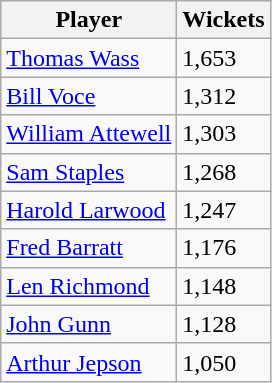<table class="wikitable">
<tr>
<th>Player</th>
<th>Wickets</th>
</tr>
<tr>
<td><a href='#'>Thomas Wass</a></td>
<td>1,653</td>
</tr>
<tr>
<td><a href='#'>Bill Voce</a></td>
<td>1,312</td>
</tr>
<tr>
<td><a href='#'>William Attewell</a></td>
<td>1,303</td>
</tr>
<tr>
<td><a href='#'>Sam Staples</a></td>
<td>1,268</td>
</tr>
<tr>
<td><a href='#'>Harold Larwood</a></td>
<td>1,247</td>
</tr>
<tr>
<td><a href='#'>Fred Barratt</a></td>
<td>1,176</td>
</tr>
<tr>
<td><a href='#'>Len Richmond</a></td>
<td>1,148</td>
</tr>
<tr>
<td><a href='#'>John Gunn</a></td>
<td>1,128</td>
</tr>
<tr>
<td><a href='#'>Arthur Jepson</a></td>
<td>1,050</td>
</tr>
</table>
